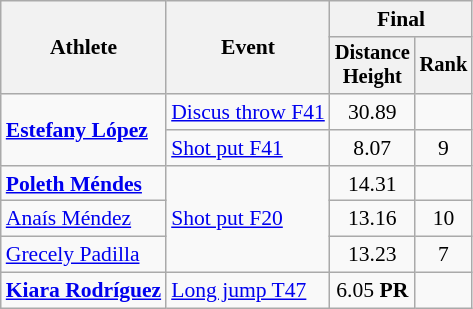<table class=wikitable style=font-size:90%;text-align:center>
<tr>
<th rowspan=2>Athlete</th>
<th rowspan=2>Event</th>
<th colspan=2>Final</th>
</tr>
<tr style=font-size:95%>
<th>Distance <br> Height</th>
<th>Rank</th>
</tr>
<tr>
<td align=left rowspan=2><strong><a href='#'>Estefany López</a></strong></td>
<td align=left><a href='#'>Discus throw F41</a></td>
<td>30.89</td>
<td></td>
</tr>
<tr style="text-align:center">
<td align=left><a href='#'>Shot put F41</a></td>
<td>8.07</td>
<td>9</td>
</tr>
<tr style="text-align:center">
<td align=left><strong><a href='#'>Poleth Méndes</a></strong></td>
<td align=left rowspan=3><a href='#'>Shot put F20</a></td>
<td>14.31</td>
<td></td>
</tr>
<tr style="text-align:center">
<td align=left><a href='#'>Anaís Méndez</a></td>
<td>13.16</td>
<td>10</td>
</tr>
<tr style="text-align:center">
<td align=left><a href='#'>Grecely Padilla</a></td>
<td>13.23</td>
<td>7</td>
</tr>
<tr style="text-align:center">
<td align=left><strong><a href='#'>Kiara Rodríguez</a></strong></td>
<td align=left><a href='#'>Long jump T47</a></td>
<td>6.05 <strong>PR</strong></td>
<td></td>
</tr>
</table>
